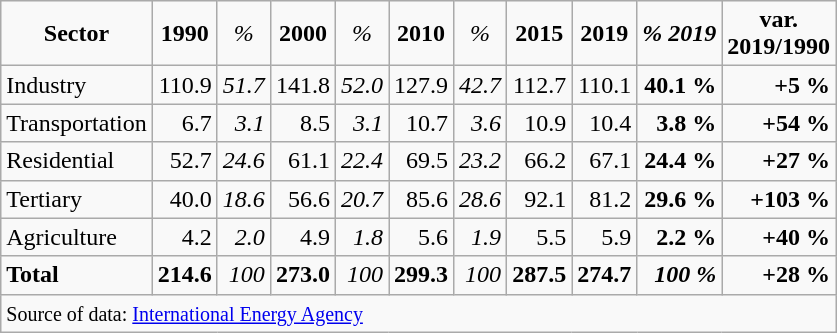<table class="wikitable">
<tr align="center">
<td><strong>Sector</strong></td>
<td><strong>1990</strong></td>
<td><em>%</em></td>
<td><strong>2000</strong></td>
<td><em>%</em></td>
<td><strong>2010</strong></td>
<td><em>%</em></td>
<td><strong>2015</strong></td>
<td><strong>2019</strong></td>
<td><strong><em>% 2019</em></strong></td>
<td><strong>var.<br>2019/1990</strong></td>
</tr>
<tr align="right">
<td align="left">Industry</td>
<td>110.9</td>
<td><em>51.7</em></td>
<td>141.8</td>
<td><em>52.0</em></td>
<td>127.9</td>
<td><em>42.7</em></td>
<td>112.7</td>
<td>110.1</td>
<td><strong>40.1 %</strong></td>
<td><strong>+5 %</strong></td>
</tr>
<tr align="right">
<td align="left">Transportation</td>
<td>6.7</td>
<td><em>3.1</em></td>
<td>8.5</td>
<td><em>3.1</em></td>
<td>10.7</td>
<td><em>3.6</em></td>
<td>10.9</td>
<td>10.4</td>
<td><strong>3.8 %</strong></td>
<td><strong>+54 %</strong></td>
</tr>
<tr align="right">
<td align="left">Residential</td>
<td>52.7</td>
<td><em>24.6</em></td>
<td>61.1</td>
<td><em>22.4</em></td>
<td>69.5</td>
<td><em>23.2</em></td>
<td>66.2</td>
<td>67.1</td>
<td><strong>24.4 %</strong></td>
<td><strong>+27 %</strong></td>
</tr>
<tr align="right">
<td align="left">Tertiary</td>
<td>40.0</td>
<td><em>18.6</em></td>
<td>56.6</td>
<td><em>20.7</em></td>
<td>85.6</td>
<td><em>28.6</em></td>
<td>92.1</td>
<td>81.2</td>
<td><strong>29.6 %</strong></td>
<td><strong>+103 %</strong></td>
</tr>
<tr align="right">
<td align="left">Agriculture</td>
<td>4.2</td>
<td><em>2.0</em></td>
<td>4.9</td>
<td><em>1.8</em></td>
<td>5.6</td>
<td><em>1.9</em></td>
<td>5.5</td>
<td>5.9</td>
<td><strong>2.2 %</strong></td>
<td><strong>+40 %</strong></td>
</tr>
<tr align="right">
<td align="left"><strong>Total</strong></td>
<td><strong>214.6</strong></td>
<td><em>100</em></td>
<td><strong>273.0</strong></td>
<td><em>100</em></td>
<td><strong>299.3</strong></td>
<td><em>100</em></td>
<td><strong>287.5</strong></td>
<td><strong>274.7</strong></td>
<td><strong><em>100 %</em></strong></td>
<td><strong>+28 %</strong></td>
</tr>
<tr>
<td colspan="11"><small>Source of data: <a href='#'>International Energy Agency</a></small></td>
</tr>
</table>
